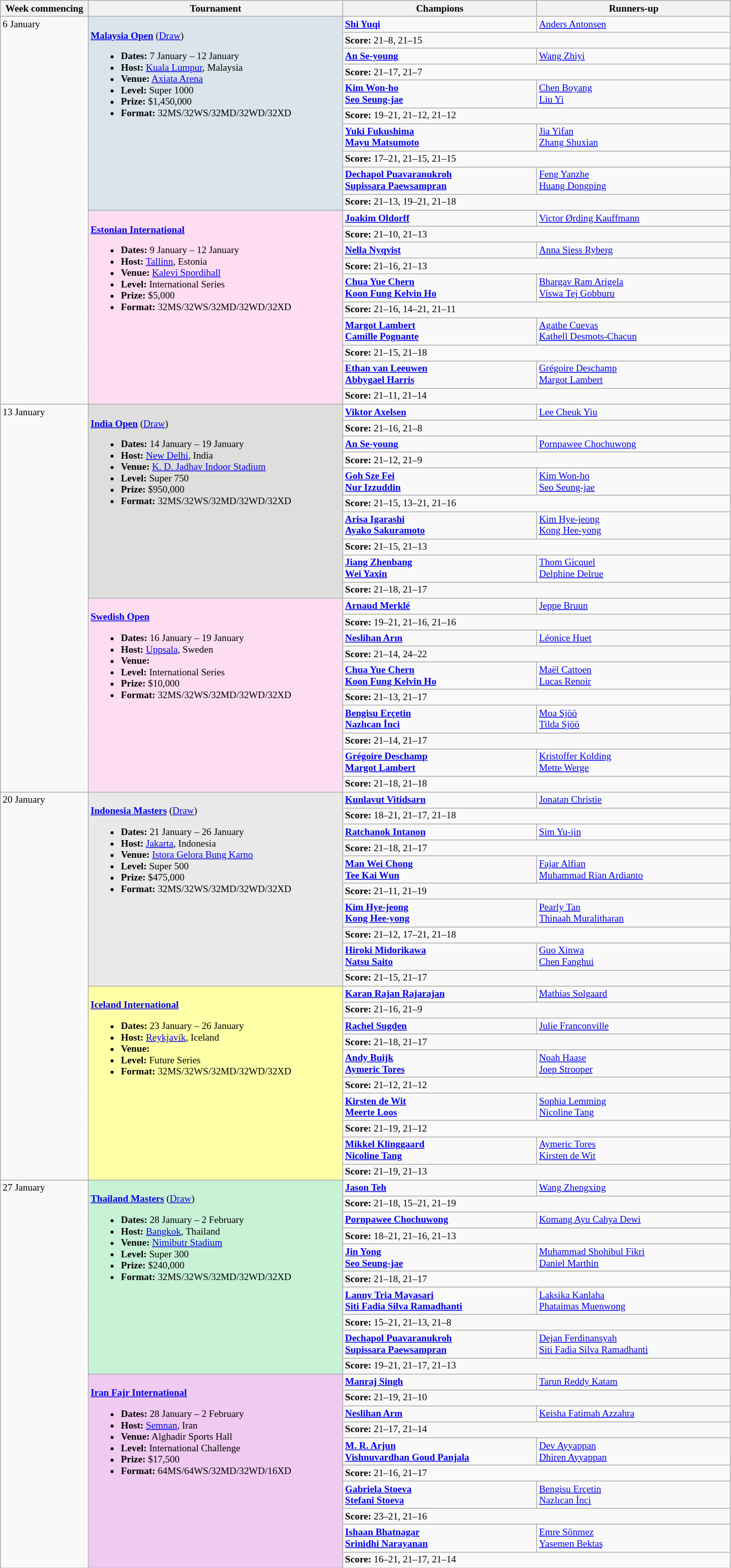<table class="wikitable" style="font-size:80%">
<tr>
<th width="110">Week commencing</th>
<th width="330">Tournament</th>
<th width="250">Champions</th>
<th width="250">Runners-up</th>
</tr>
<tr valign="top">
<td rowspan="20">6 January</td>
<td bgcolor="#DAE4EA" rowspan="10"><br><strong><a href='#'>Malaysia Open</a></strong> (<a href='#'>Draw</a>)<ul><li><strong>Dates:</strong> 7 January – 12 January</li><li><strong>Host:</strong> <a href='#'>Kuala Lumpur</a>, Malaysia</li><li><strong>Venue:</strong> <a href='#'>Axiata Arena</a></li><li><strong>Level:</strong> Super 1000</li><li><strong>Prize:</strong> $1,450,000</li><li><strong>Format:</strong> 32MS/32WS/32MD/32WD/32XD</li></ul></td>
<td><strong> <a href='#'>Shi Yuqi</a></strong></td>
<td> <a href='#'>Anders Antonsen</a></td>
</tr>
<tr>
<td colspan="2"><strong>Score:</strong> 21–8, 21–15</td>
</tr>
<tr valign="top">
<td><strong> <a href='#'>An Se-young</a></strong></td>
<td> <a href='#'>Wang Zhiyi</a></td>
</tr>
<tr>
<td colspan="2"><strong>Score:</strong> 21–17, 21–7</td>
</tr>
<tr valign="top">
<td><strong> <a href='#'>Kim Won-ho</a> <br> <a href='#'>Seo Seung-jae</a></strong></td>
<td> <a href='#'>Chen Boyang</a> <br> <a href='#'>Liu Yi</a></td>
</tr>
<tr>
<td colspan="2"><strong>Score:</strong> 19–21, 21–12, 21–12</td>
</tr>
<tr valign="top">
<td><strong> <a href='#'>Yuki Fukushima</a><br> <a href='#'>Mayu Matsumoto</a></strong></td>
<td> <a href='#'>Jia Yifan</a><br> <a href='#'>Zhang Shuxian</a></td>
</tr>
<tr>
<td colspan="2"><strong>Score:</strong> 17–21, 21–15, 21–15</td>
</tr>
<tr valign="top">
<td><strong> <a href='#'>Dechapol Puavaranukroh</a><br> <a href='#'>Supissara Paewsampran</a></strong></td>
<td> <a href='#'>Feng Yanzhe</a><br> <a href='#'>Huang Dongping</a></td>
</tr>
<tr>
<td colspan="2"><strong>Score:</strong> 21–13, 19–21, 21–18</td>
</tr>
<tr valign="top">
<td bgcolor="#FFDDF1" rowspan="10"><br><strong><a href='#'>Estonian International</a></strong><ul><li><strong>Dates:</strong> 9 January – 12 January</li><li><strong>Host:</strong> <a href='#'>Tallinn</a>, Estonia</li><li><strong>Venue:</strong> <a href='#'>Kalevi Spordihall</a></li><li><strong>Level:</strong> International Series</li><li><strong>Prize:</strong> $5,000</li><li><strong>Format:</strong> 32MS/32WS/32MD/32WD/32XD</li></ul></td>
<td><strong> <a href='#'>Joakim Oldorff</a></strong></td>
<td> <a href='#'>Victor Ørding Kauffmann</a></td>
</tr>
<tr>
<td colspan="2"><strong>Score:</strong> 21–10, 21–13</td>
</tr>
<tr valign="top">
<td><strong> <a href='#'>Nella Nyqvist</a></strong></td>
<td> <a href='#'>Anna Siess Ryberg</a></td>
</tr>
<tr>
<td colspan="2"><strong>Score:</strong> 21–16, 21–13</td>
</tr>
<tr valign="top">
<td><strong> <a href='#'>Chua Yue Chern</a><br> <a href='#'>Koon Fung Kelvin Ho</a> </strong></td>
<td> <a href='#'>Bhargav Ram Arigela</a><br> <a href='#'>Viswa Tej Gobburu</a></td>
</tr>
<tr>
<td colspan="2"><strong>Score:</strong> 21–16, 14–21, 21–11</td>
</tr>
<tr valign="top">
<td><strong> <a href='#'>Margot Lambert</a><br> <a href='#'>Camille Pognante</a> </strong></td>
<td> <a href='#'>Agathe Cuevas</a><br> <a href='#'>Kathell Desmots-Chacun</a></td>
</tr>
<tr>
<td colspan="2"><strong>Score:</strong> 21–15, 21–18</td>
</tr>
<tr valign="top">
<td><strong> <a href='#'>Ethan van Leeuwen</a><br> <a href='#'>Abbygael Harris</a></strong></td>
<td> <a href='#'>Grégoire Deschamp</a><br> <a href='#'>Margot Lambert</a></td>
</tr>
<tr>
<td colspan="2"><strong>Score:</strong> 21–11, 21–14</td>
</tr>
<tr valign="top">
<td rowspan="20">13 January</td>
<td bgcolor="#DEDEDC" rowspan="10"><br><strong><a href='#'>India Open</a></strong> (<a href='#'>Draw</a>)<ul><li><strong>Dates:</strong> 14 January – 19 January</li><li><strong>Host:</strong> <a href='#'>New Delhi</a>, India</li><li><strong>Venue:</strong> <a href='#'>K. D. Jadhav Indoor Stadium</a></li><li><strong>Level:</strong> Super 750</li><li><strong>Prize:</strong> $950,000</li><li><strong>Format:</strong> 32MS/32WS/32MD/32WD/32XD</li></ul></td>
<td><strong> <a href='#'>Viktor Axelsen</a></strong></td>
<td> <a href='#'>Lee Cheuk Yiu</a></td>
</tr>
<tr>
<td colspan="2"><strong>Score:</strong> 21–16, 21–8</td>
</tr>
<tr valign="top">
<td><strong> <a href='#'>An Se-young</a></strong></td>
<td> <a href='#'>Pornpawee Chochuwong</a></td>
</tr>
<tr>
<td colspan="2"><strong>Score:</strong> 21–12, 21–9</td>
</tr>
<tr valign="top">
<td><strong> <a href='#'>Goh Sze Fei</a> <br> <a href='#'>Nur Izzuddin</a></strong></td>
<td> <a href='#'>Kim Won-ho</a> <br> <a href='#'>Seo Seung-jae</a></td>
</tr>
<tr>
<td colspan="2"><strong>Score:</strong> 21–15, 13–21, 21–16</td>
</tr>
<tr valign="top">
<td><strong> <a href='#'>Arisa Igarashi</a> <br> <a href='#'>Ayako Sakuramoto</a></strong></td>
<td> <a href='#'>Kim Hye-jeong</a> <br> <a href='#'>Kong Hee-yong</a></td>
</tr>
<tr>
<td colspan="2"><strong>Score:</strong> 21–15, 21–13</td>
</tr>
<tr valign="top">
<td><strong> <a href='#'>Jiang Zhenbang</a> <br> <a href='#'>Wei Yaxin</a></strong></td>
<td> <a href='#'>Thom Gicquel</a> <br> <a href='#'>Delphine Delrue</a></td>
</tr>
<tr>
<td colspan="2"><strong>Score:</strong> 21–18, 21–17</td>
</tr>
<tr valign="top">
<td bgcolor="#FFDDF1" rowspan="10"><br><strong><a href='#'>Swedish Open</a></strong><ul><li><strong>Dates:</strong> 16 January – 19 January</li><li><strong>Host:</strong> <a href='#'>Uppsala</a>, Sweden</li><li><strong>Venue:</strong> </li><li><strong>Level:</strong> International Series</li><li><strong>Prize:</strong> $10,000</li><li><strong>Format:</strong> 32MS/32WS/32MD/32WD/32XD</li></ul></td>
<td><strong> <a href='#'>Arnaud Merklé</a></strong></td>
<td> <a href='#'>Jeppe Bruun</a></td>
</tr>
<tr>
<td colspan="2"><strong>Score:</strong> 19–21, 21–16, 21–16</td>
</tr>
<tr valign="top">
<td><strong> <a href='#'>Neslihan Arın</a></strong></td>
<td> <a href='#'>Léonice Huet</a></td>
</tr>
<tr>
<td colspan="2"><strong>Score:</strong> 21–14, 24–22</td>
</tr>
<tr valign="top">
<td><strong> <a href='#'>Chua Yue Chern</a><br> <a href='#'>Koon Fung Kelvin Ho</a></strong></td>
<td> <a href='#'>Maël Cattoen</a><br> <a href='#'>Lucas Renoir</a></td>
</tr>
<tr>
<td colspan="2"><strong>Score:</strong> 21–13, 21–17</td>
</tr>
<tr valign="top">
<td><strong> <a href='#'>Bengisu Erçetin</a><br> <a href='#'>Nazlıcan İnci</a></strong></td>
<td> <a href='#'>Moa Sjöö</a><br> <a href='#'>Tilda Sjöö</a></td>
</tr>
<tr>
<td colspan="2"><strong>Score:</strong> 21–14, 21–17</td>
</tr>
<tr valign="top">
<td><strong> <a href='#'>Grégoire Deschamp</a><br> <a href='#'>Margot Lambert</a></strong></td>
<td> <a href='#'>Kristoffer Kolding</a><br> <a href='#'>Mette Werge</a></td>
</tr>
<tr>
<td colspan="2"><strong>Score:</strong> 21–18, 21–18</td>
</tr>
<tr valign="top">
<td rowspan="20">20 January</td>
<td bgcolor="#E9E9E9" rowspan="10"><br><strong><a href='#'>Indonesia Masters</a></strong> (<a href='#'>Draw</a>)<ul><li><strong>Dates:</strong> 21 January – 26 January</li><li><strong>Host:</strong> <a href='#'>Jakarta</a>, Indonesia</li><li><strong>Venue:</strong> <a href='#'>Istora Gelora Bung Karno</a></li><li><strong>Level:</strong> Super 500</li><li><strong>Prize:</strong> $475,000</li><li><strong>Format:</strong> 32MS/32WS/32MD/32WD/32XD</li></ul></td>
<td><strong> <a href='#'>Kunlavut Vitidsarn</a></strong></td>
<td> <a href='#'>Jonatan Christie</a></td>
</tr>
<tr>
<td colspan="2"><strong>Score:</strong> 18–21, 21–17, 21–18</td>
</tr>
<tr valign="top">
<td><strong> <a href='#'>Ratchanok Intanon</a></strong></td>
<td> <a href='#'>Sim Yu-jin</a></td>
</tr>
<tr>
<td colspan="2"><strong>Score:</strong> 21–18, 21–17</td>
</tr>
<tr valign="top">
<td><strong> <a href='#'>Man Wei Chong</a><br> <a href='#'>Tee Kai Wun</a></strong></td>
<td> <a href='#'>Fajar Alfian</a><br> <a href='#'>Muhammad Rian Ardianto</a></td>
</tr>
<tr>
<td colspan="2"><strong>Score:</strong> 21–11, 21–19</td>
</tr>
<tr valign="top">
<td><strong> <a href='#'>Kim Hye-jeong</a><br> <a href='#'>Kong Hee-yong</a></strong></td>
<td> <a href='#'>Pearly Tan</a><br> <a href='#'>Thinaah Muralitharan</a></td>
</tr>
<tr>
<td colspan="2"><strong>Score:</strong> 21–12, 17–21, 21–18</td>
</tr>
<tr valign="top">
<td><strong> <a href='#'>Hiroki Midorikawa</a><br> <a href='#'>Natsu Saito</a></strong></td>
<td> <a href='#'>Guo Xinwa</a><br> <a href='#'>Chen Fanghui</a></td>
</tr>
<tr>
<td colspan="2"><strong>Score:</strong> 21–15, 21–17</td>
</tr>
<tr valign="top">
<td bgcolor="#FFFFA8" rowspan="10"><br><strong><a href='#'>Iceland International</a></strong><ul><li><strong>Dates:</strong> 23 January – 26 January</li><li><strong>Host:</strong> <a href='#'>Reykjavík</a>, Iceland</li><li><strong>Venue:</strong> </li><li><strong>Level:</strong> Future Series</li><li><strong>Format:</strong> 32MS/32WS/32MD/32WD/32XD</li></ul></td>
<td><strong> <a href='#'>Karan Rajan Rajarajan</a></strong></td>
<td> <a href='#'>Mathias Solgaard</a></td>
</tr>
<tr>
<td colspan="2"><strong>Score:</strong> 21–16, 21–9</td>
</tr>
<tr valign="top">
<td><strong> <a href='#'>Rachel Sugden</a></strong></td>
<td> <a href='#'>Julie Franconville</a></td>
</tr>
<tr>
<td colspan="2"><strong>Score:</strong> 21–18, 21–17</td>
</tr>
<tr valign="top">
<td><strong> <a href='#'>Andy Buijk</a> <br> <a href='#'>Aymeric Tores</a></strong></td>
<td> <a href='#'>Noah Haase</a><br> <a href='#'>Joep Strooper</a></td>
</tr>
<tr>
<td colspan="2"><strong>Score:</strong> 21–12, 21–12</td>
</tr>
<tr valign="top">
<td><strong> <a href='#'>Kirsten de Wit</a><br> <a href='#'>Meerte Loos</a></strong></td>
<td> <a href='#'>Sophia Lemming</a><br> <a href='#'>Nicoline Tang</a></td>
</tr>
<tr>
<td colspan="2"><strong>Score:</strong> 21–19, 21–12</td>
</tr>
<tr valign="top">
<td><strong> <a href='#'>Mikkel Klinggaard</a><br> <a href='#'>Nicoline Tang</a></strong></td>
<td> <a href='#'>Aymeric Tores</a><br> <a href='#'>Kirsten de Wit</a></td>
</tr>
<tr>
<td colspan="2"><strong>Score:</strong> 21–19, 21–13</td>
</tr>
<tr valign="top">
<td rowspan="20">27 January</td>
<td bgcolor="#C7F2D5" rowspan="10"><br><strong><a href='#'>Thailand Masters</a></strong> (<a href='#'>Draw</a>)<ul><li><strong>Dates:</strong> 28 January – 2 February</li><li><strong>Host:</strong> <a href='#'>Bangkok</a>, Thailand</li><li><strong>Venue:</strong> <a href='#'>Nimibutr Stadium</a></li><li><strong>Level:</strong> Super 300</li><li><strong>Prize:</strong> $240,000</li><li><strong>Format:</strong> 32MS/32WS/32MD/32WD/32XD</li></ul></td>
<td><strong> <a href='#'>Jason Teh</a></strong></td>
<td> <a href='#'>Wang Zhengxing</a></td>
</tr>
<tr>
<td colspan="2"><strong>Score:</strong> 21–18, 15–21, 21–19</td>
</tr>
<tr valign="top">
<td><strong> <a href='#'>Pornpawee Chochuwong</a></strong></td>
<td> <a href='#'>Komang Ayu Cahya Dewi</a></td>
</tr>
<tr>
<td colspan="2"><strong>Score:</strong> 18–21, 21–16, 21–13</td>
</tr>
<tr valign="top">
<td><strong> <a href='#'>Jin Yong</a><br> <a href='#'>Seo Seung-jae</a></strong></td>
<td> <a href='#'>Muhammad Shohibul Fikri</a><br> <a href='#'>Daniel Marthin</a></td>
</tr>
<tr>
<td colspan="2"><strong>Score:</strong> 21–18, 21–17</td>
</tr>
<tr valign="top">
<td><strong> <a href='#'>Lanny Tria Mayasari</a><br> <a href='#'>Siti Fadia Silva Ramadhanti</a></strong></td>
<td> <a href='#'>Laksika Kanlaha</a><br> <a href='#'>Phataimas Muenwong</a></td>
</tr>
<tr>
<td colspan="2"><strong>Score:</strong> 15–21, 21–13, 21–8</td>
</tr>
<tr valign="top">
<td><strong> <a href='#'>Dechapol Puavaranukroh</a><br> <a href='#'>Supissara Paewsampran</a></strong></td>
<td> <a href='#'>Dejan Ferdinansyah</a><br> <a href='#'>Siti Fadia Silva Ramadhanti</a></td>
</tr>
<tr>
<td colspan="2"><strong>Score:</strong> 19–21, 21–17, 21–13</td>
</tr>
<tr valign="top">
<td bgcolor="#F0CAF0" rowspan="10"><br><strong><a href='#'>Iran Fajr International</a></strong><ul><li><strong>Dates:</strong> 28 January – 2 February</li><li><strong>Host:</strong> <a href='#'>Semnan</a>, Iran</li><li><strong>Venue:</strong> Alghadir Sports Hall</li><li><strong>Level:</strong> International Challenge</li><li><strong>Prize:</strong> $17,500</li><li><strong>Format:</strong> 64MS/64WS/32MD/32WD/16XD</li></ul></td>
<td><strong> <a href='#'>Manraj Singh</a></strong></td>
<td> <a href='#'>Tarun Reddy Katam</a></td>
</tr>
<tr>
<td colspan="2"><strong>Score:</strong> 21–19, 21–10</td>
</tr>
<tr valign="top">
<td><strong> <a href='#'>Neslihan Arın</a></strong></td>
<td> <a href='#'>Keisha Fatimah Azzahra</a></td>
</tr>
<tr>
<td colspan="2"><strong>Score:</strong> 21–17, 21–14</td>
</tr>
<tr valign="top">
<td><strong> <a href='#'>M. R. Arjun</a><br> <a href='#'>Vishnuvardhan Goud Panjala</a></strong></td>
<td> <a href='#'>Dev Ayyappan</a><br> <a href='#'>Dhiren Ayyappan</a></td>
</tr>
<tr>
<td colspan="2"><strong>Score:</strong> 21–16, 21–17</td>
</tr>
<tr valign="top">
<td><strong> <a href='#'>Gabriela Stoeva</a><br> <a href='#'>Stefani Stoeva</a></strong></td>
<td> <a href='#'>Bengisu Erçetin</a><br> <a href='#'>Nazlıcan İnci</a></td>
</tr>
<tr>
<td colspan="2"><strong>Score:</strong> 23–21, 21–16</td>
</tr>
<tr valign="top">
<td><strong> <a href='#'>Ishaan Bhatnagar</a><br> <a href='#'>Srinidhi Narayanan</a></strong></td>
<td> <a href='#'>Emre Sönmez</a><br> <a href='#'>Yasemen Bektaş</a></td>
</tr>
<tr>
<td colspan="2"><strong>Score:</strong> 16–21, 21–17, 21–14</td>
</tr>
</table>
